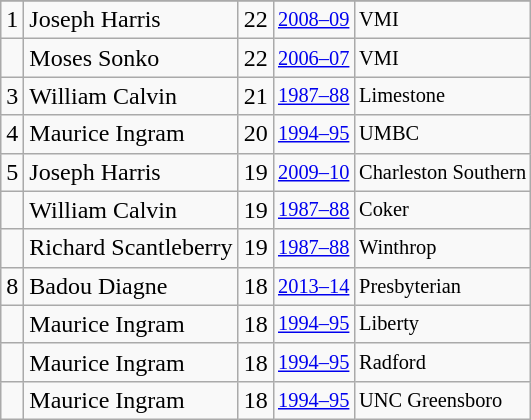<table class="wikitable">
<tr>
</tr>
<tr>
<td>1</td>
<td>Joseph Harris</td>
<td>22</td>
<td style="font-size:85%;"><a href='#'>2008–09</a></td>
<td style="font-size:85%;">VMI</td>
</tr>
<tr>
<td></td>
<td>Moses Sonko</td>
<td>22</td>
<td style="font-size:85%;"><a href='#'>2006–07</a></td>
<td style="font-size:85%;">VMI</td>
</tr>
<tr>
<td>3</td>
<td>William Calvin</td>
<td>21</td>
<td style="font-size:85%;"><a href='#'>1987–88</a></td>
<td style="font-size:85%;">Limestone</td>
</tr>
<tr>
<td>4</td>
<td>Maurice Ingram</td>
<td>20</td>
<td style="font-size:85%;"><a href='#'>1994–95</a></td>
<td style="font-size:85%;">UMBC</td>
</tr>
<tr>
<td>5</td>
<td>Joseph Harris</td>
<td>19</td>
<td style="font-size:85%;"><a href='#'>2009–10</a></td>
<td style="font-size:85%;">Charleston Southern</td>
</tr>
<tr>
<td></td>
<td>William Calvin</td>
<td>19</td>
<td style="font-size:85%;"><a href='#'>1987–88</a></td>
<td style="font-size:85%;">Coker</td>
</tr>
<tr>
<td></td>
<td>Richard Scantleberry</td>
<td>19</td>
<td style="font-size:85%;"><a href='#'>1987–88</a></td>
<td style="font-size:85%;">Winthrop</td>
</tr>
<tr>
<td>8</td>
<td>Badou Diagne</td>
<td>18</td>
<td style="font-size:85%;"><a href='#'>2013–14</a></td>
<td style="font-size:85%;">Presbyterian</td>
</tr>
<tr>
<td></td>
<td>Maurice Ingram</td>
<td>18</td>
<td style="font-size:85%;"><a href='#'>1994–95</a></td>
<td style="font-size:85%;">Liberty</td>
</tr>
<tr>
<td></td>
<td>Maurice Ingram</td>
<td>18</td>
<td style="font-size:85%;"><a href='#'>1994–95</a></td>
<td style="font-size:85%;">Radford</td>
</tr>
<tr>
<td></td>
<td>Maurice Ingram</td>
<td>18</td>
<td style="font-size:85%;"><a href='#'>1994–95</a></td>
<td style="font-size:85%;">UNC Greensboro</td>
</tr>
</table>
